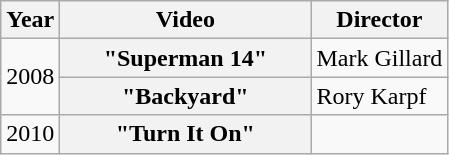<table class="wikitable plainrowheaders">
<tr>
<th>Year</th>
<th style="width:10em;">Video</th>
<th>Director</th>
</tr>
<tr>
<td rowspan="2">2008</td>
<th scope="row">"Superman 14"</th>
<td>Mark Gillard</td>
</tr>
<tr>
<th scope="row">"Backyard"</th>
<td>Rory Karpf</td>
</tr>
<tr>
<td>2010</td>
<th scope="row">"Turn It On"</th>
<td></td>
</tr>
</table>
